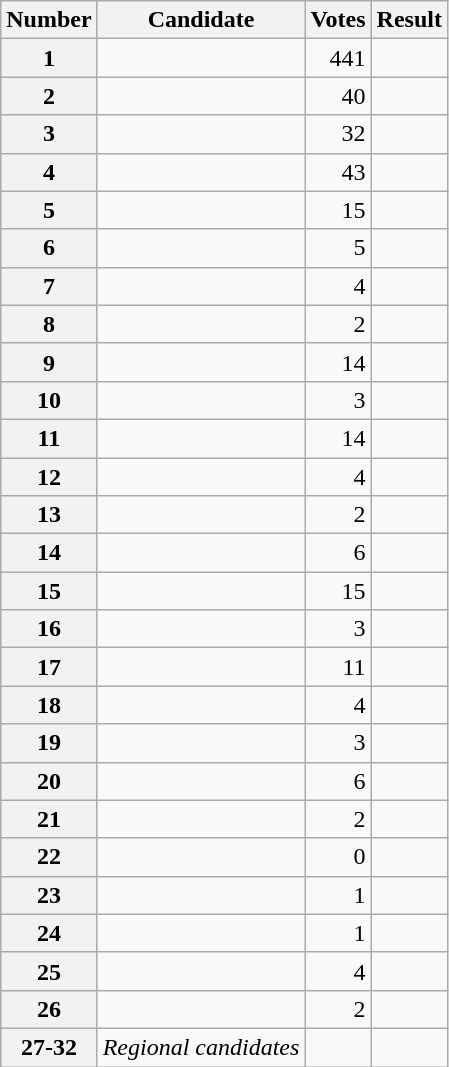<table class="wikitable sortable">
<tr>
<th scope="col">Number</th>
<th scope="col">Candidate</th>
<th scope="col">Votes</th>
<th scope="col">Result</th>
</tr>
<tr>
<th scope="row">1</th>
<td></td>
<td style="text-align:right">441</td>
<td></td>
</tr>
<tr>
<th scope="row">2</th>
<td></td>
<td style="text-align:right">40</td>
<td></td>
</tr>
<tr>
<th scope="row">3</th>
<td></td>
<td style="text-align:right">32</td>
<td></td>
</tr>
<tr>
<th scope="row">4</th>
<td></td>
<td style="text-align:right">43</td>
<td></td>
</tr>
<tr>
<th scope="row">5</th>
<td></td>
<td style="text-align:right">15</td>
<td></td>
</tr>
<tr>
<th scope="row">6</th>
<td></td>
<td style="text-align:right">5</td>
<td></td>
</tr>
<tr>
<th scope="row">7</th>
<td></td>
<td style="text-align:right">4</td>
<td></td>
</tr>
<tr>
<th scope="row">8</th>
<td></td>
<td style="text-align:right">2</td>
<td></td>
</tr>
<tr>
<th scope="row">9</th>
<td></td>
<td style="text-align:right">14</td>
<td></td>
</tr>
<tr>
<th scope="row">10</th>
<td></td>
<td style="text-align:right">3</td>
<td></td>
</tr>
<tr>
<th scope="row">11</th>
<td></td>
<td style="text-align:right">14</td>
<td></td>
</tr>
<tr>
<th scope="row">12</th>
<td></td>
<td style="text-align:right">4</td>
<td></td>
</tr>
<tr>
<th scope="row">13</th>
<td></td>
<td style="text-align:right">2</td>
<td></td>
</tr>
<tr>
<th scope="row">14</th>
<td></td>
<td style="text-align:right">6</td>
<td></td>
</tr>
<tr>
<th scope="row">15</th>
<td></td>
<td style="text-align:right">15</td>
<td></td>
</tr>
<tr>
<th scope="row">16</th>
<td></td>
<td style="text-align:right">3</td>
<td></td>
</tr>
<tr>
<th scope="row">17</th>
<td></td>
<td style="text-align:right">11</td>
<td></td>
</tr>
<tr>
<th scope="row">18</th>
<td></td>
<td style="text-align:right">4</td>
<td></td>
</tr>
<tr>
<th scope="row">19</th>
<td></td>
<td style="text-align:right">3</td>
<td></td>
</tr>
<tr>
<th scope="row">20</th>
<td></td>
<td style="text-align:right">6</td>
<td></td>
</tr>
<tr>
<th scope="row">21</th>
<td></td>
<td style="text-align:right">2</td>
<td></td>
</tr>
<tr>
<th scope="row">22</th>
<td></td>
<td style="text-align:right">0</td>
<td></td>
</tr>
<tr>
<th scope="row">23</th>
<td></td>
<td style="text-align:right">1</td>
<td></td>
</tr>
<tr>
<th scope="row">24</th>
<td></td>
<td style="text-align:right">1</td>
<td></td>
</tr>
<tr>
<th scope="row">25</th>
<td></td>
<td style="text-align:right">4</td>
<td></td>
</tr>
<tr>
<th scope="row">26</th>
<td></td>
<td style="text-align:right">2</td>
<td></td>
</tr>
<tr>
<th scope="row">27-32</th>
<td><em>Regional candidates</em></td>
<td style="text-align:right"></td>
<td></td>
</tr>
</table>
